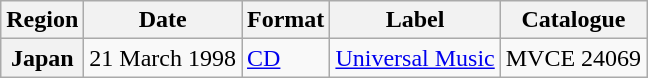<table class="wikitable plainrowheaders">
<tr>
<th scope="col">Region</th>
<th scope="col">Date</th>
<th scope="col">Format</th>
<th scope="col">Label</th>
<th scope="col">Catalogue</th>
</tr>
<tr>
<th scope="row">Japan </th>
<td>21 March 1998</td>
<td><a href='#'>CD</a></td>
<td><a href='#'>Universal Music</a></td>
<td>MVCE 24069</td>
</tr>
</table>
